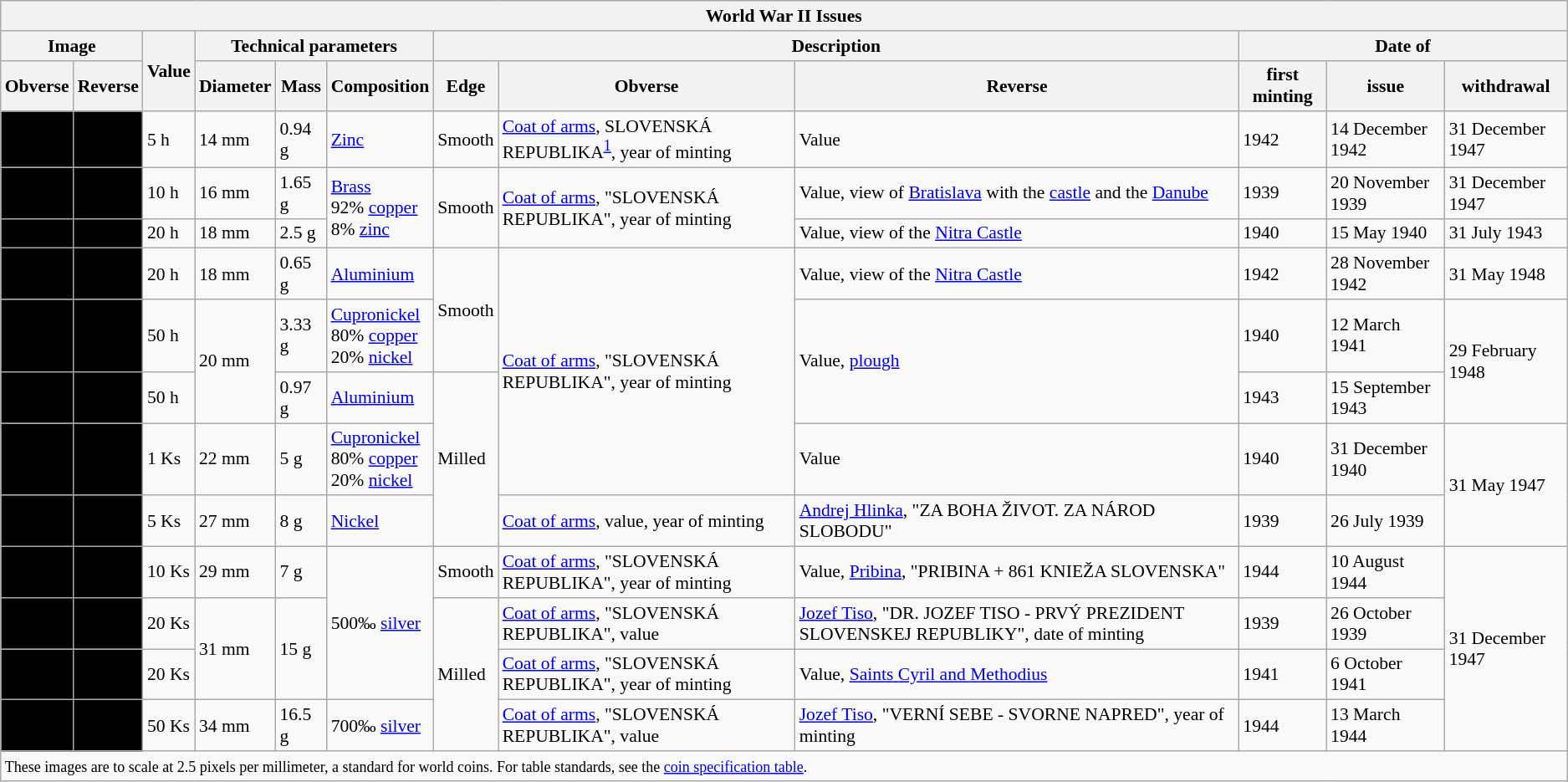<table class="wikitable" style="font-size: 90%">
<tr>
<th colspan="12">World War II Issues</th>
</tr>
<tr>
<th colspan="2">Image</th>
<th rowspan="2">Value</th>
<th colspan="3">Technical parameters</th>
<th colspan="3">Description</th>
<th colspan="3">Date of</th>
</tr>
<tr>
<th>Obverse</th>
<th>Reverse</th>
<th>Diameter</th>
<th>Mass</th>
<th>Composition</th>
<th>Edge</th>
<th>Obverse</th>
<th>Reverse</th>
<th>first minting</th>
<th>issue</th>
<th>withdrawal</th>
</tr>
<tr>
<td align="center" bgcolor="#000000"></td>
<td align="center" bgcolor="#000000"></td>
<td>5 h</td>
<td>14 mm</td>
<td>0.94 g</td>
<td><a href='#'>Zinc</a></td>
<td>Smooth</td>
<td><a href='#'>Coat of arms</a>, SLOVENSKÁ REPUBLIKA<sup><a href='#'>1</a></sup>, year of minting</td>
<td>Value</td>
<td>1942</td>
<td>14 December 1942</td>
<td>31 December 1947</td>
</tr>
<tr>
<td align="center" bgcolor="#000000"></td>
<td align="center" bgcolor="#000000"></td>
<td>10 h</td>
<td>16 mm</td>
<td>1.65 g</td>
<td rowspan="2"><a href='#'>Brass</a><br>92% <a href='#'>copper</a><br>8% <a href='#'>zinc</a></td>
<td rowspan="2">Smooth</td>
<td rowspan="2"><a href='#'>Coat of arms</a>, "SLOVENSKÁ REPUBLIKA", year of minting</td>
<td>Value, view of <a href='#'>Bratislava</a> with the <a href='#'>castle</a> and the <a href='#'>Danube</a></td>
<td>1939</td>
<td>20 November 1939</td>
<td>31 December 1947</td>
</tr>
<tr>
<td align="center" bgcolor="#000000"></td>
<td align="center" bgcolor="#000000"></td>
<td>20 h</td>
<td>18 mm</td>
<td>2.5 g</td>
<td>Value, view of the <a href='#'>Nitra Castle</a></td>
<td>1940</td>
<td>15 May 1940</td>
<td>31 July 1943</td>
</tr>
<tr>
<td align="center" bgcolor="#000000"></td>
<td align="center" bgcolor="#000000"></td>
<td>20 h</td>
<td>18 mm</td>
<td>0.65 g</td>
<td><a href='#'>Aluminium</a></td>
<td rowspan="2">Smooth</td>
<td rowspan="4"><a href='#'>Coat of arms</a>, "SLOVENSKÁ REPUBLIKA", year of minting</td>
<td>Value, view of the <a href='#'>Nitra Castle</a></td>
<td>1942</td>
<td>28 November 1942</td>
<td>31 May 1948</td>
</tr>
<tr>
<td align="center" bgcolor="#000000"></td>
<td align="center" bgcolor="#000000"></td>
<td>50 h</td>
<td rowspan="2">20 mm</td>
<td>3.33 g</td>
<td><a href='#'>Cupronickel</a><br>80% <a href='#'>copper</a><br>20% <a href='#'>nickel</a></td>
<td rowspan="2">Value, <a href='#'>plough</a></td>
<td>1940</td>
<td>12 March 1941</td>
<td rowspan="2">29 February 1948</td>
</tr>
<tr>
<td align="center" bgcolor="#000000"></td>
<td align="center" bgcolor="#000000"></td>
<td>50 h</td>
<td>0.97 g</td>
<td><a href='#'>Aluminium</a></td>
<td rowspan="3">Milled</td>
<td>1943</td>
<td>15 September 1943</td>
</tr>
<tr>
<td align="center" bgcolor="#000000"></td>
<td align="center" bgcolor="#000000"></td>
<td>1 Ks</td>
<td>22 mm</td>
<td>5 g</td>
<td><a href='#'>Cupronickel</a><br>80% <a href='#'>copper</a><br>20% <a href='#'>nickel</a></td>
<td>Value</td>
<td>1940</td>
<td>31 December 1940</td>
<td rowspan="2">31 May 1947</td>
</tr>
<tr>
<td align="center" bgcolor="#000000"></td>
<td align="center" bgcolor="#000000"></td>
<td>5 Ks</td>
<td>27 mm</td>
<td>8 g</td>
<td><a href='#'>Nickel</a></td>
<td><a href='#'>Coat of arms</a>, value, year of minting</td>
<td><a href='#'>Andrej Hlinka</a>, "ZA BOHA ŽIVOT. ZA NÁROD SLOBODU"</td>
<td>1939</td>
<td>26 July 1939</td>
</tr>
<tr>
<td align="center" bgcolor="#000000"></td>
<td align="center" bgcolor="#000000"></td>
<td>10 Ks</td>
<td>29 mm</td>
<td>7 g</td>
<td rowspan="3">500‰ <a href='#'>silver</a></td>
<td>Smooth</td>
<td><a href='#'>Coat of arms</a>, "SLOVENSKÁ REPUBLIKA", year of minting</td>
<td>Value, <a href='#'>Pribina</a>, "PRIBINA + 861 KNIEŽA SLOVENSKA"</td>
<td>1944</td>
<td>10 August 1944</td>
<td rowspan="4">31 December 1947</td>
</tr>
<tr>
<td align="center" bgcolor="#000000"></td>
<td align="center" bgcolor="#000000"></td>
<td>20 Ks</td>
<td rowspan="2">31 mm</td>
<td rowspan="2">15 g</td>
<td rowspan="3">Milled</td>
<td><a href='#'>Coat of arms</a>, "SLOVENSKÁ REPUBLIKA", value</td>
<td><a href='#'>Jozef Tiso</a>, "DR. JOZEF TISO - PRVÝ PREZIDENT SLOVENSKEJ REPUBLIKY", date of minting</td>
<td>1939</td>
<td>26 October 1939</td>
</tr>
<tr>
<td align="center" bgcolor="#000000"></td>
<td align="center" bgcolor="#000000"></td>
<td>20 Ks</td>
<td><a href='#'>Coat of arms</a>, "SLOVENSKÁ REPUBLIKA", year of minting</td>
<td>Value, <a href='#'>Saints Cyril and Methodius</a></td>
<td>1941</td>
<td>6 October 1941</td>
</tr>
<tr>
<td align="center" bgcolor="#000000"></td>
<td align="center" bgcolor="#000000"></td>
<td>50 Ks</td>
<td>34 mm</td>
<td>16.5 g</td>
<td>700‰ <a href='#'>silver</a></td>
<td><a href='#'>Coat of arms</a>, "SLOVENSKÁ REPUBLIKA", value</td>
<td><a href='#'>Jozef Tiso</a>, "VERNÍ SEBE - SVORNE NAPRED", year of minting</td>
<td>1944</td>
<td>13 March 1944</td>
</tr>
<tr>
<td colspan="12"><small>These images are to scale at 2.5 pixels per millimeter, a standard for world coins. For table standards, see the <a href='#'>coin specification table</a>.</small></td>
</tr>
</table>
